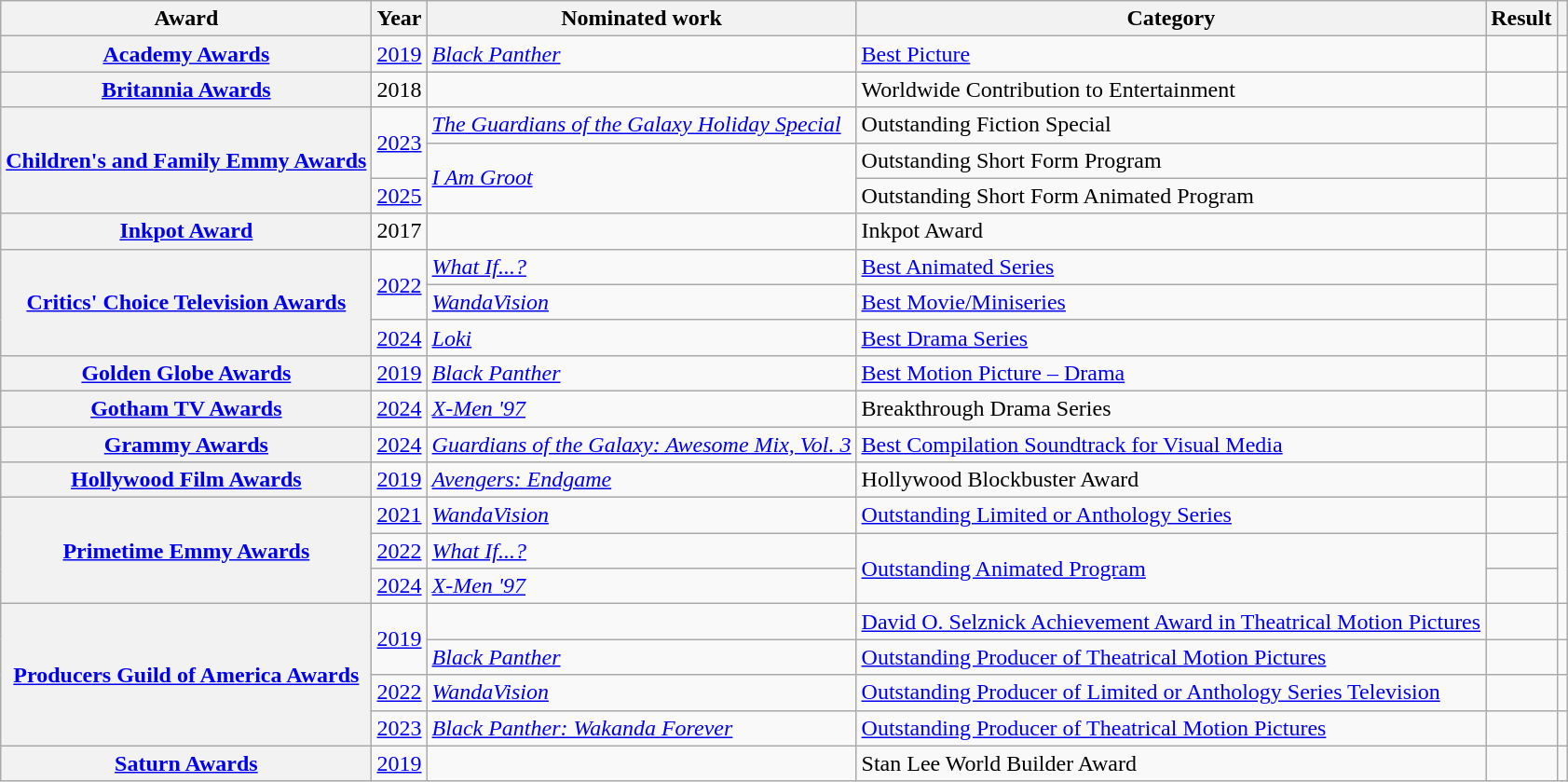<table class="wikitable sortable plainrowheaders">
<tr>
<th scope="col">Award</th>
<th scope="col">Year</th>
<th scope="col">Nominated work</th>
<th scope="col">Category</th>
<th scope="col">Result</th>
<th scope="col" class="unsortable"></th>
</tr>
<tr>
<th scope="row"><a href='#'>Academy Awards</a></th>
<td><a href='#'>2019</a></td>
<td><em><a href='#'>Black Panther</a></em></td>
<td><a href='#'>Best Picture</a></td>
<td></td>
<td style="text-align:center;"></td>
</tr>
<tr>
<th scope="row"><a href='#'>Britannia Awards</a></th>
<td>2018</td>
<td></td>
<td>Worldwide Contribution to Entertainment</td>
<td></td>
<td style="text-align:center;"></td>
</tr>
<tr>
<th scope="row" rowspan="3"><a href='#'>Children's and Family Emmy Awards</a></th>
<td rowspan="2"><a href='#'>2023</a></td>
<td><em><a href='#'>The Guardians of the Galaxy Holiday Special</a></em></td>
<td>Outstanding Fiction Special</td>
<td></td>
<td rowspan="2" style="text-align:center;"></td>
</tr>
<tr>
<td rowspan="2"><em><a href='#'>I Am Groot</a></em></td>
<td>Outstanding Short Form Program</td>
<td></td>
</tr>
<tr>
<td><a href='#'>2025</a></td>
<td>Outstanding Short Form Animated Program</td>
<td></td>
<td style="text-align:center;"></td>
</tr>
<tr>
<th scope="row"><a href='#'>Inkpot Award</a></th>
<td>2017</td>
<td></td>
<td>Inkpot Award</td>
<td></td>
<td style="text-align:center;"></td>
</tr>
<tr>
<th scope="row" rowspan="3"><a href='#'>Critics' Choice Television Awards</a></th>
<td rowspan="2"><a href='#'>2022</a></td>
<td><em><a href='#'>What If...?</a></em></td>
<td><a href='#'>Best Animated Series</a></td>
<td></td>
<td rowspan="2" style="text-align:center;"></td>
</tr>
<tr>
<td><em><a href='#'>WandaVision</a></em></td>
<td><a href='#'>Best Movie/Miniseries</a></td>
<td></td>
</tr>
<tr>
<td><a href='#'>2024</a></td>
<td><em><a href='#'>Loki</a></em></td>
<td><a href='#'>Best Drama Series</a></td>
<td></td>
<td style="text-align:center;"></td>
</tr>
<tr>
<th scope="row"><a href='#'>Golden Globe Awards</a></th>
<td><a href='#'>2019</a></td>
<td><em><a href='#'>Black Panther</a></em></td>
<td><a href='#'>Best Motion Picture – Drama</a></td>
<td></td>
<td style="text-align:center;"></td>
</tr>
<tr>
<th scope="row"><a href='#'>Gotham TV Awards</a></th>
<td><a href='#'>2024</a></td>
<td><em><a href='#'>X-Men '97</a></em></td>
<td>Breakthrough Drama Series</td>
<td></td>
<td style="text-align:center;"></td>
</tr>
<tr>
<th scope="row"><a href='#'>Grammy Awards</a></th>
<td><a href='#'>2024</a></td>
<td><em><a href='#'>Guardians of the Galaxy: Awesome Mix, Vol. 3</a></em></td>
<td><a href='#'>Best Compilation Soundtrack for Visual Media</a></td>
<td></td>
<td style="text-align:center;"></td>
</tr>
<tr>
<th scope="row"><a href='#'>Hollywood Film Awards</a></th>
<td><a href='#'>2019</a></td>
<td><em><a href='#'>Avengers: Endgame</a></em></td>
<td>Hollywood Blockbuster Award</td>
<td></td>
<td style="text-align:center;"></td>
</tr>
<tr>
<th scope="row" rowspan="3"><a href='#'>Primetime Emmy Awards</a></th>
<td><a href='#'>2021</a></td>
<td><em><a href='#'>WandaVision</a></em></td>
<td><a href='#'>Outstanding Limited or Anthology Series</a></td>
<td></td>
<td rowspan="3" style="text-align:center;"></td>
</tr>
<tr>
<td><a href='#'>2022</a></td>
<td><em><a href='#'>What If...?</a></em></td>
<td rowspan=2><a href='#'>Outstanding Animated Program</a></td>
<td></td>
</tr>
<tr>
<td><a href='#'>2024</a></td>
<td><em><a href='#'>X-Men '97</a></em></td>
<td></td>
</tr>
<tr>
<th scope="row" rowspan="4"><a href='#'>Producers Guild of America Awards</a></th>
<td rowspan="2"><a href='#'>2019</a></td>
<td></td>
<td><a href='#'>David O. Selznick Achievement Award in Theatrical Motion Pictures</a></td>
<td></td>
<td style="text-align:center;"></td>
</tr>
<tr>
<td><em><a href='#'>Black Panther</a></em></td>
<td><a href='#'>Outstanding Producer of Theatrical Motion Pictures</a></td>
<td></td>
<td style="text-align:center;"></td>
</tr>
<tr>
<td><a href='#'>2022</a></td>
<td><em><a href='#'>WandaVision</a></em></td>
<td><a href='#'>Outstanding Producer of Limited or Anthology Series Television</a></td>
<td></td>
<td style="text-align:center;"></td>
</tr>
<tr>
<td><a href='#'>2023</a></td>
<td><em><a href='#'>Black Panther: Wakanda Forever</a></em></td>
<td><a href='#'>Outstanding Producer of Theatrical Motion Pictures</a></td>
<td></td>
<td style="text-align:center;"></td>
</tr>
<tr>
<th scope="row"><a href='#'>Saturn Awards</a></th>
<td><a href='#'>2019</a></td>
<td></td>
<td>Stan Lee World Builder Award</td>
<td></td>
<td style="text-align:center;"></td>
</tr>
</table>
